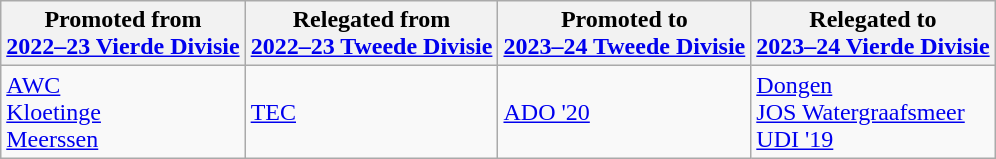<table class="wikitable">
<tr>
<th>Promoted from<br><a href='#'>2022–23 Vierde Divisie</a></th>
<th>Relegated from<br><a href='#'>2022–23 Tweede Divisie</a></th>
<th>Promoted to<br><a href='#'>2023–24 Tweede Divisie</a></th>
<th>Relegated to<br><a href='#'>2023–24 Vierde Divisie</a></th>
</tr>
<tr>
<td><a href='#'>AWC</a><br><a href='#'>Kloetinge</a><br><a href='#'>Meerssen</a></td>
<td><a href='#'>TEC</a></td>
<td><a href='#'>ADO '20</a></td>
<td><a href='#'>Dongen</a><br><a href='#'>JOS Watergraafsmeer</a><br><a href='#'>UDI '19</a></td>
</tr>
</table>
